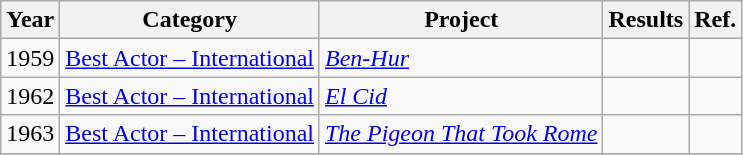<table class="wikitable sortable">
<tr>
<th>Year</th>
<th>Category</th>
<th>Project</th>
<th>Results</th>
<th>Ref.</th>
</tr>
<tr>
<td>1959</td>
<td><a href='#'>Best Actor – International</a></td>
<td><em><a href='#'>Ben-Hur</a></em></td>
<td></td>
<td></td>
</tr>
<tr>
<td>1962</td>
<td><a href='#'>Best Actor – International</a></td>
<td><em><a href='#'>El Cid</a></em></td>
<td></td>
<td></td>
</tr>
<tr>
<td>1963</td>
<td><a href='#'>Best Actor – International</a></td>
<td><em><a href='#'>The Pigeon That Took Rome</a></em></td>
<td></td>
<td></td>
</tr>
<tr>
</tr>
</table>
